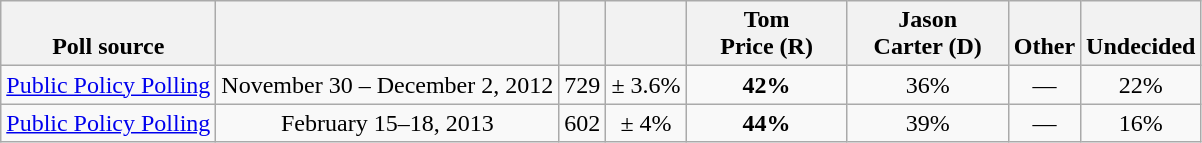<table class="wikitable" style="text-align:center">
<tr valign= bottom>
<th>Poll source</th>
<th></th>
<th></th>
<th></th>
<th style="width:100px;">Tom<br>Price (R)</th>
<th style="width:100px;">Jason<br>Carter (D)</th>
<th>Other</th>
<th>Undecided</th>
</tr>
<tr>
<td align=left><a href='#'>Public Policy Polling</a></td>
<td>November 30 – December 2, 2012</td>
<td>729</td>
<td>± 3.6%</td>
<td><strong>42%</strong></td>
<td>36%</td>
<td>—</td>
<td>22%</td>
</tr>
<tr>
<td align=left><a href='#'>Public Policy Polling</a></td>
<td>February 15–18, 2013</td>
<td>602</td>
<td>± 4%</td>
<td><strong>44%</strong></td>
<td>39%</td>
<td>—</td>
<td>16%</td>
</tr>
</table>
